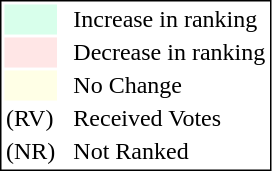<table style="border:1px solid black;">
<tr>
<td style="background:#D8FFEB; width:20px;"></td>
<td> </td>
<td>Increase in ranking</td>
</tr>
<tr>
<td style="background:#FFE6E6; width:20px;"></td>
<td> </td>
<td>Decrease in ranking</td>
</tr>
<tr>
<td style="background:#FFFFE6; width:20px;"></td>
<td> </td>
<td>No Change</td>
</tr>
<tr>
<td>(RV)</td>
<td> </td>
<td>Received Votes</td>
</tr>
<tr>
<td>(NR)</td>
<td> </td>
<td>Not Ranked</td>
</tr>
</table>
